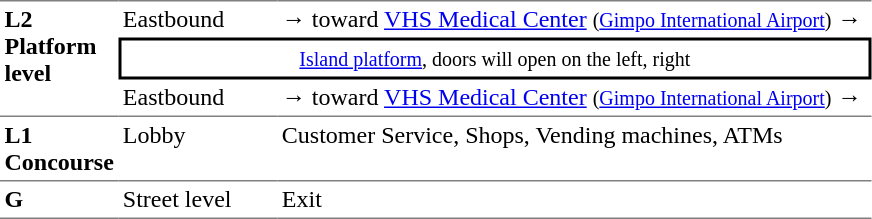<table table border=0 cellspacing=0 cellpadding=3>
<tr>
<td style="border-top:solid 1px gray;" width=50 rowspan=4 valign=top><strong>L2<br>Platform level</strong></td>
</tr>
<tr>
<td style="border-bottom:solid 0px gray;border-top:solid 1px gray;" width=100>Eastbound</td>
<td style="border-bottom:solid 0px gray;border-top:solid 1px gray;" width=390><span>→ </span>  toward <a href='#'>VHS Medical Center</a> <small>(<a href='#'>Gimpo International Airport</a>)</small> →</td>
</tr>
<tr>
<td style="border-top:solid 2px black;border-right:solid 2px black;border-left:solid 2px black;border-bottom:solid 2px black;text-align:center;" colspan=2><small><a href='#'>Island platform</a>, doors will open on the left, right</small></td>
</tr>
<tr>
<td>Eastbound</td>
<td><span>→ </span>  toward <a href='#'>VHS Medical Center</a> <small>(<a href='#'>Gimpo International Airport</a>)</small> →</td>
</tr>
<tr>
<td style="border-bottom:solid 1px gray; border-top:solid 1px gray;" valign=top width=50><strong>L1<br>Concourse</strong></td>
<td style="border-bottom:solid 1px gray; border-top:solid 1px gray;" valign=top width=100>Lobby</td>
<td style="border-bottom:solid 1px gray; border-top:solid 1px gray;" valign=top width=390>Customer Service, Shops, Vending machines, ATMs</td>
</tr>
<tr>
<td style="border-bottom:solid 1px gray;" width=50 valign=top><strong>G</strong></td>
<td style="border-bottom:solid 1px gray;" width=100 valign=top>Street level</td>
<td style="border-bottom:solid 1px gray;" width=390 valign=top>Exit</td>
</tr>
</table>
